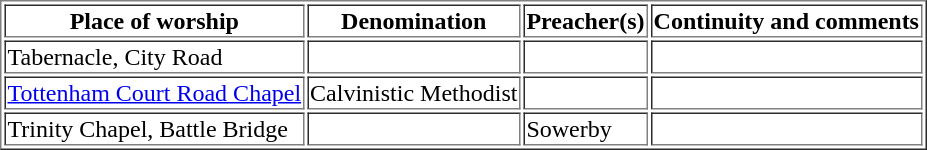<table border=1>
<tr>
<th>Place of worship</th>
<th>Denomination</th>
<th>Preacher(s)</th>
<th>Continuity and comments</th>
</tr>
<tr>
<td>Tabernacle, City Road</td>
<td></td>
<td></td>
<td></td>
</tr>
<tr>
<td><a href='#'>Tottenham Court Road Chapel</a></td>
<td>Calvinistic Methodist</td>
<td></td>
<td></td>
</tr>
<tr>
<td>Trinity Chapel, Battle Bridge</td>
<td></td>
<td>Sowerby</td>
<td></td>
</tr>
</table>
